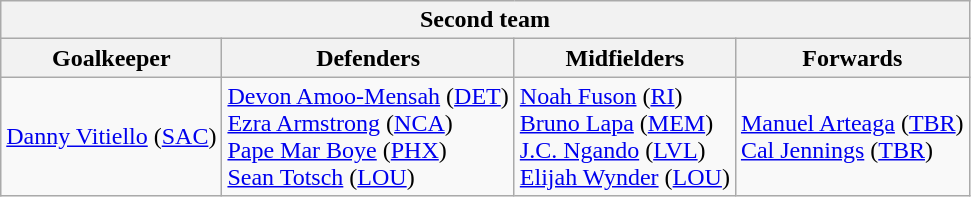<table class="wikitable">
<tr>
<th colspan="4">Second team</th>
</tr>
<tr>
<th>Goalkeeper</th>
<th>Defenders</th>
<th>Midfielders</th>
<th>Forwards</th>
</tr>
<tr>
<td> <a href='#'>Danny Vitiello</a> (<a href='#'>SAC</a>)</td>
<td> <a href='#'>Devon Amoo-Mensah</a> (<a href='#'>DET</a>)<br> <a href='#'>Ezra Armstrong</a> (<a href='#'>NCA</a>)<br> <a href='#'>Pape Mar Boye</a> (<a href='#'>PHX</a>)<br> <a href='#'>Sean Totsch</a> (<a href='#'>LOU</a>)</td>
<td> <a href='#'>Noah Fuson</a> (<a href='#'>RI</a>)<br> <a href='#'>Bruno Lapa</a> (<a href='#'>MEM</a>)<br> <a href='#'>J.C. Ngando</a> (<a href='#'>LVL</a>)<br> <a href='#'>Elijah Wynder</a> (<a href='#'>LOU</a>)</td>
<td> <a href='#'>Manuel Arteaga</a> (<a href='#'>TBR</a>)<br> <a href='#'>Cal Jennings</a> (<a href='#'>TBR</a>)</td>
</tr>
</table>
